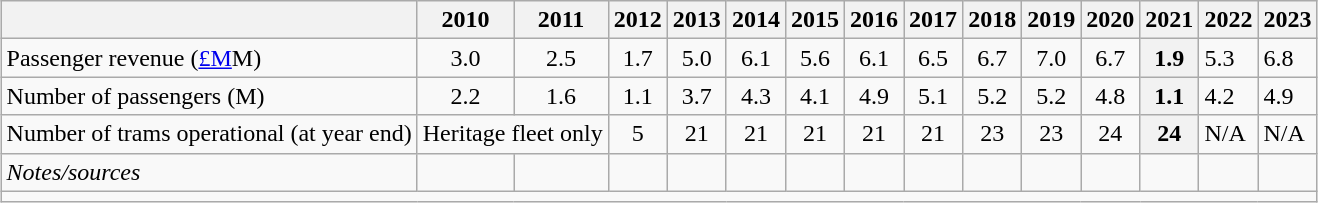<table class="wikitable" style="margin:1em auto;">
<tr style="text-align:center;">
<th></th>
<th>2010</th>
<th>2011</th>
<th>2012</th>
<th>2013</th>
<th>2014</th>
<th>2015</th>
<th>2016</th>
<th>2017</th>
<th>2018</th>
<th>2019</th>
<th>2020</th>
<th>2021</th>
<th>2022</th>
<th>2023</th>
</tr>
<tr>
<td>Passenger revenue (<a href='#'>£M</a>M)</td>
<td align=center>3.0</td>
<td align=center>2.5</td>
<td align=center>1.7</td>
<td align=center>5.0</td>
<td align=center>6.1</td>
<td align=center>5.6</td>
<td align=center>6.1</td>
<td align=center>6.5</td>
<td align=center>6.7</td>
<td align=center>7.0</td>
<td align=center>6.7</td>
<th align=center>1.9</th>
<td>5.3</td>
<td>6.8</td>
</tr>
<tr>
<td>Number of passengers (M)</td>
<td align=center>2.2</td>
<td align=center>1.6</td>
<td align=center>1.1</td>
<td align=center>3.7</td>
<td align=center>4.3</td>
<td align=center>4.1</td>
<td align=center>4.9</td>
<td align=center>5.1</td>
<td align=center>5.2</td>
<td align=center>5.2</td>
<td align=center>4.8</td>
<th align=center>1.1</th>
<td>4.2</td>
<td>4.9</td>
</tr>
<tr>
<td>Number of trams operational (at year end)</td>
<td colspan="2">Heritage fleet only</td>
<td align=center>5</td>
<td align=center>21</td>
<td align=center>21</td>
<td align=center>21</td>
<td align=center>21</td>
<td align=center>21</td>
<td align=center>23</td>
<td align=center>23</td>
<td align=center>24</td>
<th align=center>24</th>
<td>N/A</td>
<td>N/A</td>
</tr>
<tr>
<td><em>Notes/sources</em></td>
<td align="center"></td>
<td align="center"></td>
<td align="center"></td>
<td align="center"></td>
<td align="center"></td>
<td align="center"></td>
<td align="center"></td>
<td align="center"></td>
<td align="center"></td>
<td align="center"></td>
<td align="center"></td>
<td align="center"><br></td>
<td></td>
<td></td>
</tr>
<tr>
<td colspan="15" style="text-align:left;"></td>
</tr>
</table>
